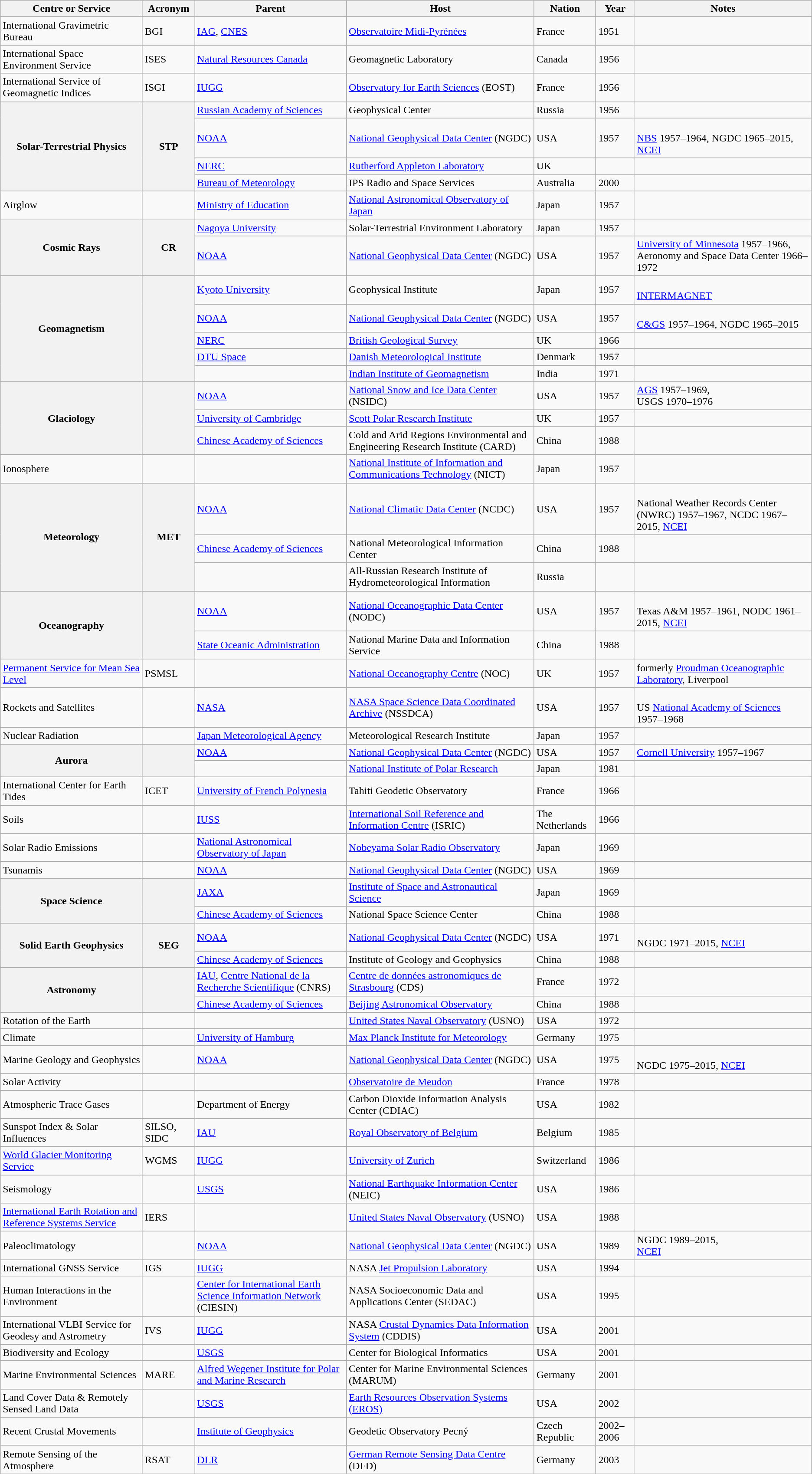<table class="wikitable plainrowheaders sortable">
<tr>
<th scope=col>Centre or Service</th>
<th scope=col>Acronym</th>
<th scope=col>Parent</th>
<th scope=col>Host</th>
<th scope=col>Nation</th>
<th scope=col>Year</th>
<th scope=col class=unsortable>Notes</th>
</tr>
<tr>
<td>International Gravimetric Bureau</td>
<td>BGI</td>
<td><a href='#'>IAG</a>, <a href='#'>CNES</a></td>
<td><a href='#'>Observatoire Midi-Pyrénées</a></td>
<td>France</td>
<td>1951</td>
<td></td>
</tr>
<tr>
<td>International Space Environment Service</td>
<td>ISES</td>
<td><a href='#'>Natural Resources Canada</a></td>
<td>Geomagnetic Laboratory</td>
<td>Canada</td>
<td>1956</td>
<td></td>
</tr>
<tr>
<td>International Service of Geomagnetic Indices</td>
<td>ISGI</td>
<td><a href='#'>IUGG</a></td>
<td><a href='#'>Observatory for Earth Sciences</a> (EOST)</td>
<td>France</td>
<td>1956</td>
<td></td>
</tr>
<tr>
<th rowspan="4">Solar-Terrestrial Physics</th>
<th rowspan="4">STP</th>
<td><a href='#'>Russian Academy of Sciences</a></td>
<td>Geophysical Center</td>
<td>Russia</td>
<td>1956</td>
<td></td>
</tr>
<tr>
<td><a href='#'>NOAA</a></td>
<td><a href='#'>National Geophysical Data Center</a> (NGDC)</td>
<td>USA</td>
<td>1957</td>
<td><br><a href='#'>NBS</a> 1957–1964,
NGDC 1965–2015, 
<a href='#'>NCEI</a></td>
</tr>
<tr>
<td><a href='#'>NERC</a></td>
<td><a href='#'>Rutherford Appleton Laboratory</a></td>
<td>UK</td>
<td></td>
<td></td>
</tr>
<tr>
<td><a href='#'>Bureau of Meteorology</a></td>
<td>IPS Radio and Space Services</td>
<td>Australia</td>
<td>2000</td>
<td></td>
</tr>
<tr>
<td>Airglow</td>
<td></td>
<td><a href='#'>Ministry of Education</a></td>
<td><a href='#'>National Astronomical Observatory of Japan</a></td>
<td>Japan</td>
<td>1957</td>
<td></td>
</tr>
<tr>
<th rowspan="2">Cosmic Rays</th>
<th rowspan="2">CR</th>
<td><a href='#'>Nagoya University</a></td>
<td>Solar-Terrestrial Environment Laboratory</td>
<td>Japan</td>
<td>1957</td>
<td></td>
</tr>
<tr>
<td><a href='#'>NOAA</a></td>
<td><a href='#'>National Geophysical Data Center</a> (NGDC)</td>
<td>USA</td>
<td>1957</td>
<td><a href='#'>University of Minnesota</a> 1957–1966,<br>Aeronomy and Space Data Center 1966–1972</td>
</tr>
<tr>
<th rowspan="5">Geomagnetism</th>
<th rowspan="5"></th>
<td><a href='#'>Kyoto University</a></td>
<td>Geophysical Institute</td>
<td>Japan</td>
<td>1957</td>
<td><br><a href='#'>INTERMAGNET</a></td>
</tr>
<tr>
<td><a href='#'>NOAA</a></td>
<td><a href='#'>National Geophysical Data Center</a> (NGDC)</td>
<td>USA</td>
<td>1957</td>
<td><br><a href='#'>C&GS</a> 1957–1964,
NGDC 1965–2015</td>
</tr>
<tr>
<td><a href='#'>NERC</a></td>
<td><a href='#'>British Geological Survey</a></td>
<td>UK</td>
<td>1966</td>
<td></td>
</tr>
<tr>
<td><a href='#'>DTU Space</a></td>
<td><a href='#'>Danish Meteorological Institute</a></td>
<td>Denmark</td>
<td>1957</td>
<td></td>
</tr>
<tr>
<td></td>
<td><a href='#'>Indian Institute of Geomagnetism</a></td>
<td>India</td>
<td>1971</td>
<td></td>
</tr>
<tr>
<th rowspan="3">Glaciology</th>
<th rowspan="3"></th>
<td><a href='#'>NOAA</a></td>
<td><a href='#'>National Snow and Ice Data Center</a> (NSIDC)</td>
<td>USA</td>
<td>1957</td>
<td> <a href='#'>AGS</a> 1957–1969,<br>USGS 1970–1976</td>
</tr>
<tr>
<td><a href='#'>University of Cambridge</a></td>
<td><a href='#'>Scott Polar Research Institute</a></td>
<td>UK</td>
<td>1957</td>
<td></td>
</tr>
<tr>
<td><a href='#'>Chinese Academy of Sciences</a></td>
<td>Cold and Arid Regions Environmental and Engineering Research Institute (CARD)</td>
<td>China</td>
<td>1988</td>
<td></td>
</tr>
<tr>
<td>Ionosphere</td>
<td></td>
<td></td>
<td><a href='#'>National Institute of Information and Communications Technology</a> (NICT)</td>
<td>Japan</td>
<td>1957</td>
<td></td>
</tr>
<tr>
<th rowspan="3">Meteorology</th>
<th rowspan="3">MET</th>
<td><a href='#'>NOAA</a></td>
<td><a href='#'>National Climatic Data Center</a> (NCDC)</td>
<td>USA</td>
<td>1957</td>
<td><br>National Weather Records Center (NWRC) 1957–1967,
NCDC 1967–2015, 
<a href='#'>NCEI</a></td>
</tr>
<tr>
<td><a href='#'>Chinese Academy of Sciences</a></td>
<td>National Meteorological Information Center</td>
<td>China</td>
<td>1988</td>
<td></td>
</tr>
<tr>
<td></td>
<td>All-Russian Research Institute of Hydrometeorological Information</td>
<td>Russia</td>
<td></td>
<td></td>
</tr>
<tr>
<th rowspan="2">Oceanography</th>
<th rowspan="2"></th>
<td><a href='#'>NOAA</a></td>
<td><a href='#'>National Oceanographic Data Center</a> (NODC)</td>
<td>USA</td>
<td>1957</td>
<td><br>Texas A&M 1957–1961, 
NODC 1961–2015, 
<a href='#'>NCEI</a></td>
</tr>
<tr>
<td><a href='#'>State Oceanic Administration</a></td>
<td>National Marine Data and Information Service</td>
<td>China</td>
<td>1988</td>
<td></td>
</tr>
<tr>
<td><a href='#'>Permanent Service for Mean Sea Level</a></td>
<td>PSMSL</td>
<td></td>
<td><a href='#'>National Oceanography Centre</a> (NOC)</td>
<td>UK</td>
<td>1957</td>
<td>formerly <a href='#'>Proudman Oceanographic Laboratory</a>, Liverpool</td>
</tr>
<tr>
<td>Rockets and Satellites</td>
<td></td>
<td><a href='#'>NASA</a></td>
<td><a href='#'>NASA Space Science Data Coordinated Archive</a> (NSSDCA)</td>
<td>USA</td>
<td>1957</td>
<td><br>US <a href='#'>National Academy of Sciences</a> 1957–1968</td>
</tr>
<tr>
<td>Nuclear Radiation</td>
<td></td>
<td><a href='#'>Japan Meteorological Agency</a></td>
<td>Meteorological Research Institute</td>
<td>Japan</td>
<td>1957</td>
<td></td>
</tr>
<tr>
<th rowspan="2">Aurora</th>
<th rowspan="2"></th>
<td><a href='#'>NOAA</a></td>
<td><a href='#'>National Geophysical Data Center</a> (NGDC)</td>
<td>USA</td>
<td>1957</td>
<td><a href='#'>Cornell University</a> 1957–1967</td>
</tr>
<tr>
<td></td>
<td><a href='#'>National Institute of Polar Research</a></td>
<td>Japan</td>
<td>1981</td>
<td></td>
</tr>
<tr>
<td>International Center for Earth Tides</td>
<td>ICET</td>
<td><a href='#'>University of French Polynesia</a></td>
<td>Tahiti Geodetic Observatory</td>
<td>France</td>
<td>1966</td>
<td></td>
</tr>
<tr>
<td>Soils</td>
<td></td>
<td><a href='#'>IUSS</a></td>
<td><a href='#'>International Soil Reference and Information Centre</a> (ISRIC)</td>
<td>The Netherlands</td>
<td>1966</td>
<td></td>
</tr>
<tr>
<td>Solar Radio Emissions</td>
<td></td>
<td><a href='#'>National Astronomical Observatory of Japan</a></td>
<td><a href='#'>Nobeyama Solar Radio Observatory</a></td>
<td>Japan</td>
<td>1969</td>
<td></td>
</tr>
<tr>
<td>Tsunamis</td>
<td></td>
<td><a href='#'>NOAA</a></td>
<td><a href='#'>National Geophysical Data Center</a> (NGDC)</td>
<td>USA</td>
<td>1969</td>
<td></td>
</tr>
<tr>
<th rowspan="2">Space Science</th>
<th rowspan="2"></th>
<td><a href='#'>JAXA</a></td>
<td><a href='#'>Institute of Space and Astronautical Science</a></td>
<td>Japan</td>
<td>1969</td>
<td></td>
</tr>
<tr>
<td><a href='#'>Chinese Academy of Sciences</a></td>
<td>National Space Science Center</td>
<td>China</td>
<td>1988</td>
<td></td>
</tr>
<tr>
<th rowspan="2">Solid Earth Geophysics</th>
<th rowspan="2">SEG</th>
<td><a href='#'>NOAA</a></td>
<td><a href='#'>National Geophysical Data Center</a> (NGDC)</td>
<td>USA</td>
<td>1971</td>
<td><br>NGDC 1971–2015, 
<a href='#'>NCEI</a></td>
</tr>
<tr>
<td><a href='#'>Chinese Academy of Sciences</a></td>
<td>Institute of Geology and Geophysics</td>
<td>China</td>
<td>1988</td>
<td></td>
</tr>
<tr>
<th rowspan="2">Astronomy</th>
<th rowspan="2"></th>
<td><a href='#'>IAU</a>, <a href='#'>Centre National de la Recherche Scientifique</a> (CNRS)</td>
<td><a href='#'>Centre de données astronomiques de Strasbourg</a> (CDS)</td>
<td>France</td>
<td>1972</td>
<td></td>
</tr>
<tr>
<td><a href='#'>Chinese Academy of Sciences</a></td>
<td><a href='#'>Beijing Astronomical Observatory</a></td>
<td>China</td>
<td>1988</td>
<td></td>
</tr>
<tr>
<td>Rotation of the Earth</td>
<td></td>
<td></td>
<td><a href='#'>United States Naval Observatory</a> (USNO)</td>
<td>USA</td>
<td>1972</td>
<td></td>
</tr>
<tr>
<td>Climate</td>
<td></td>
<td><a href='#'>University of Hamburg</a></td>
<td><a href='#'>Max Planck Institute for Meteorology</a></td>
<td>Germany</td>
<td>1975</td>
<td></td>
</tr>
<tr>
<td>Marine Geology and Geophysics</td>
<td></td>
<td><a href='#'>NOAA</a></td>
<td><a href='#'>National Geophysical Data Center</a> (NGDC)</td>
<td>USA</td>
<td>1975</td>
<td><br>NGDC 1975–2015, 
<a href='#'>NCEI</a></td>
</tr>
<tr>
<td>Solar Activity</td>
<td></td>
<td></td>
<td><a href='#'>Observatoire de Meudon</a></td>
<td>France</td>
<td>1978</td>
<td></td>
</tr>
<tr>
<td>Atmospheric Trace Gases</td>
<td></td>
<td>Department of Energy</td>
<td>Carbon Dioxide Information Analysis Center (CDIAC)</td>
<td>USA</td>
<td>1982</td>
<td></td>
</tr>
<tr>
<td>Sunspot Index & Solar Influences</td>
<td>SILSO, SIDC</td>
<td><a href='#'>IAU</a></td>
<td><a href='#'>Royal Observatory of Belgium</a></td>
<td>Belgium</td>
<td>1985</td>
<td></td>
</tr>
<tr>
<td><a href='#'>World Glacier Monitoring Service</a></td>
<td>WGMS</td>
<td><a href='#'>IUGG</a></td>
<td><a href='#'>University of Zurich</a></td>
<td>Switzerland</td>
<td>1986</td>
<td></td>
</tr>
<tr>
<td>Seismology</td>
<td></td>
<td><a href='#'>USGS</a></td>
<td><a href='#'>National Earthquake Information Center</a> (NEIC)</td>
<td>USA</td>
<td>1986</td>
<td></td>
</tr>
<tr>
<td><a href='#'>International Earth Rotation and Reference Systems Service</a></td>
<td>IERS</td>
<td></td>
<td><a href='#'>United States Naval Observatory</a> (USNO)</td>
<td>USA</td>
<td>1988</td>
<td></td>
</tr>
<tr>
<td>Paleoclimatology</td>
<td></td>
<td><a href='#'>NOAA</a></td>
<td><a href='#'>National Geophysical Data Center</a> (NGDC)</td>
<td>USA</td>
<td>1989</td>
<td>NGDC 1989–2015,<br><a href='#'>NCEI</a></td>
</tr>
<tr>
<td>International GNSS Service</td>
<td>IGS</td>
<td><a href='#'>IUGG</a></td>
<td>NASA <a href='#'>Jet Propulsion Laboratory</a></td>
<td>USA</td>
<td>1994</td>
<td></td>
</tr>
<tr>
<td>Human Interactions in the Environment</td>
<td></td>
<td><a href='#'>Center for International Earth Science Information Network</a> (CIESIN)</td>
<td>NASA Socioeconomic Data and Applications Center (SEDAC)</td>
<td>USA</td>
<td>1995</td>
<td></td>
</tr>
<tr>
<td>International VLBI Service for Geodesy and Astrometry</td>
<td>IVS</td>
<td><a href='#'>IUGG</a></td>
<td>NASA <a href='#'>Crustal Dynamics Data Information System</a> (CDDIS)</td>
<td>USA</td>
<td>2001</td>
<td></td>
</tr>
<tr>
<td>Biodiversity and Ecology</td>
<td></td>
<td><a href='#'>USGS</a></td>
<td>Center for Biological Informatics</td>
<td>USA</td>
<td>2001</td>
<td></td>
</tr>
<tr>
<td>Marine Environmental Sciences</td>
<td>MARE</td>
<td><a href='#'>Alfred Wegener Institute for Polar and Marine Research</a></td>
<td>Center for Marine Environmental Sciences (MARUM)</td>
<td>Germany</td>
<td>2001</td>
<td></td>
</tr>
<tr>
<td>Land Cover Data & Remotely Sensed Land Data</td>
<td></td>
<td><a href='#'>USGS</a></td>
<td><a href='#'>Earth Resources Observation Systems (EROS)</a></td>
<td>USA</td>
<td>2002</td>
<td></td>
</tr>
<tr>
<td>Recent Crustal Movements</td>
<td></td>
<td><a href='#'>Institute of Geophysics</a></td>
<td>Geodetic Observatory Pecný</td>
<td>Czech Republic</td>
<td>2002–2006</td>
<td></td>
</tr>
<tr>
<td>Remote Sensing of the Atmosphere</td>
<td>RSAT</td>
<td><a href='#'>DLR</a></td>
<td><a href='#'>German Remote Sensing Data Centre</a> (DFD)</td>
<td>Germany</td>
<td>2003</td>
<td></td>
</tr>
</table>
